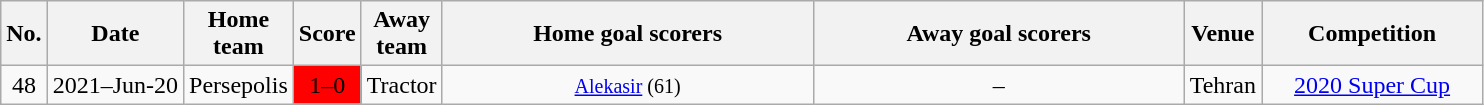<table class="wikitable" style="text-align: center;">
<tr>
<th width=20><strong>No.</strong></th>
<th><strong>Date</strong></th>
<th width="2">Home team</th>
<th width="2">Score</th>
<th width="2">Away team</th>
<th width=240>Home goal scorers</th>
<th width=240>Away goal scorers</th>
<th width=40><strong>Venue</strong></th>
<th width=140><strong>Competition</strong></th>
</tr>
<tr>
<td>48</td>
<td>2021–Jun-20</td>
<td>Persepolis</td>
<td bgcolor=FF0000><span>1–0</span></td>
<td>Tractor</td>
<td><small><a href='#'>Alekasir</a> (61)</small></td>
<td>–</td>
<td>Tehran</td>
<td><a href='#'>2020 Super Cup</a></td>
</tr>
</table>
